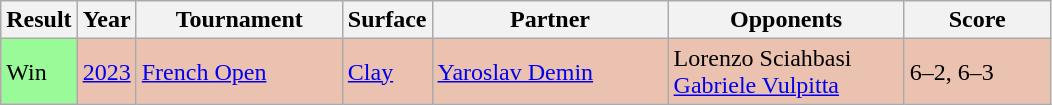<table class="wikitable">
<tr>
<th style="width:40px">Result</th>
<th style="width:30px">Year</th>
<th style="width:130px">Tournament</th>
<th style="width:50px">Surface</th>
<th style="width:150px">Partner</th>
<th style="width:150px">Opponents</th>
<th style="width:90px" class="unsortable">Score</th>
</tr>
<tr style="background:#ebc2af;">
<td style="background:#98fb98;">Win</td>
<td><a href='#'>2023</a></td>
<td><a href='#'>French Open</a></td>
<td><a href='#'>Clay</a></td>
<td> <a href='#'>Yaroslav Demin</a></td>
<td> Lorenzo Sciahbasi<br> <a href='#'>Gabriele Vulpitta</a></td>
<td>6–2, 6–3</td>
</tr>
</table>
